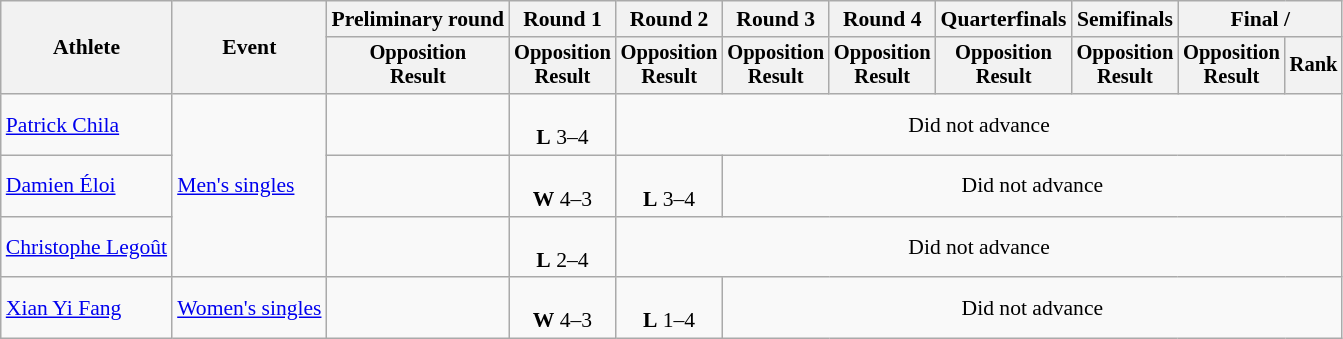<table class="wikitable" style="font-size:90%">
<tr>
<th rowspan="2">Athlete</th>
<th rowspan="2">Event</th>
<th>Preliminary round</th>
<th>Round 1</th>
<th>Round 2</th>
<th>Round 3</th>
<th>Round 4</th>
<th>Quarterfinals</th>
<th>Semifinals</th>
<th colspan=2>Final / </th>
</tr>
<tr style="font-size:95%">
<th>Opposition<br>Result</th>
<th>Opposition<br>Result</th>
<th>Opposition<br>Result</th>
<th>Opposition<br>Result</th>
<th>Opposition<br>Result</th>
<th>Opposition<br>Result</th>
<th>Opposition<br>Result</th>
<th>Opposition<br>Result</th>
<th>Rank</th>
</tr>
<tr align=center>
<td align=left><a href='#'>Patrick Chila</a></td>
<td align=left rowspan=3><a href='#'>Men's singles</a></td>
<td></td>
<td><br><strong>L</strong> 3–4</td>
<td colspan=7>Did not advance</td>
</tr>
<tr align=center>
<td align=left><a href='#'>Damien Éloi</a></td>
<td></td>
<td><br><strong>W</strong> 4–3</td>
<td><br><strong>L</strong> 3–4</td>
<td colspan=6>Did not advance</td>
</tr>
<tr align=center>
<td align=left><a href='#'>Christophe Legoût</a></td>
<td></td>
<td><br><strong>L</strong> 2–4</td>
<td colspan=7>Did not advance</td>
</tr>
<tr align=center>
<td align=left><a href='#'>Xian Yi Fang</a></td>
<td align=left><a href='#'>Women's singles</a></td>
<td></td>
<td><br><strong>W</strong> 4–3</td>
<td><br><strong>L</strong> 1–4</td>
<td colspan=6>Did not advance</td>
</tr>
</table>
